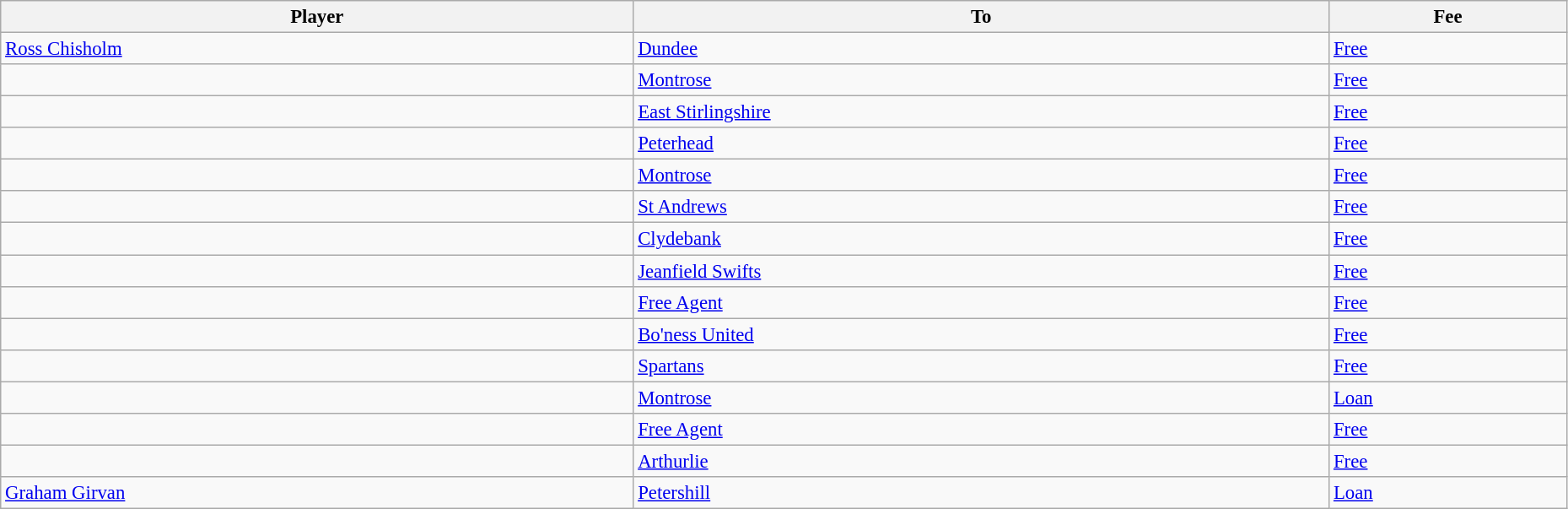<table class="wikitable" style="text-align:center; font-size:95%;width:98%; text-align:left">
<tr>
<th>Player</th>
<th>To</th>
<th>Fee</th>
</tr>
<tr>
<td> <a href='#'>Ross Chisholm</a></td>
<td> <a href='#'>Dundee</a></td>
<td><a href='#'>Free</a></td>
</tr>
<tr>
<td> </td>
<td> <a href='#'>Montrose</a></td>
<td><a href='#'>Free</a></td>
</tr>
<tr>
<td> </td>
<td> <a href='#'>East Stirlingshire</a></td>
<td><a href='#'>Free</a></td>
</tr>
<tr>
<td> </td>
<td> <a href='#'>Peterhead</a></td>
<td><a href='#'>Free</a></td>
</tr>
<tr>
<td> </td>
<td> <a href='#'>Montrose</a></td>
<td><a href='#'>Free</a></td>
</tr>
<tr>
<td> </td>
<td> <a href='#'>St Andrews</a></td>
<td><a href='#'>Free</a></td>
</tr>
<tr>
<td> </td>
<td> <a href='#'>Clydebank</a></td>
<td><a href='#'>Free</a></td>
</tr>
<tr>
<td> </td>
<td> <a href='#'>Jeanfield Swifts</a></td>
<td><a href='#'>Free</a></td>
</tr>
<tr>
<td> </td>
<td><a href='#'>Free Agent</a></td>
<td><a href='#'>Free</a></td>
</tr>
<tr>
<td> </td>
<td> <a href='#'>Bo'ness United</a></td>
<td><a href='#'>Free</a></td>
</tr>
<tr>
<td> </td>
<td> <a href='#'>Spartans</a></td>
<td><a href='#'>Free</a></td>
</tr>
<tr>
<td> </td>
<td> <a href='#'>Montrose</a></td>
<td><a href='#'>Loan</a></td>
</tr>
<tr>
<td> </td>
<td><a href='#'>Free Agent</a></td>
<td><a href='#'>Free</a></td>
</tr>
<tr>
<td> </td>
<td> <a href='#'>Arthurlie</a></td>
<td><a href='#'>Free</a></td>
</tr>
<tr>
<td> <a href='#'>Graham Girvan</a></td>
<td> <a href='#'>Petershill</a></td>
<td><a href='#'>Loan</a></td>
</tr>
</table>
